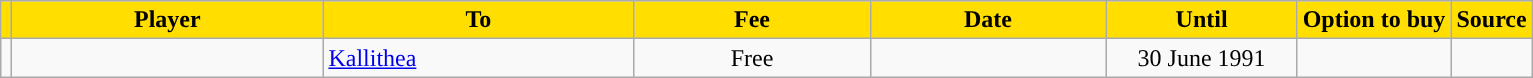<table class="wikitable sortable">
<tr>
<th style="background:#FFDE00"></th>
<th width=200 style="background:#FFDE00">Player</th>
<th width=200 style="background:#FFDE00">To</th>
<th width=150 style="background:#FFDE00">Fee</th>
<th width=150 style="background:#FFDE00">Date</th>
<th width=120 style="background:#FFDE00">Until</th>
<th style="background:#FFDE00">Option to buy</th>
<th style="background:#FFDE00">Source</th>
</tr>
<tr>
<td align=center></td>
<td></td>
<td> <a href='#'>Kallithea</a></td>
<td align=center>Free</td>
<td align=center></td>
<td align=center>30 June 1991</td>
<td align=center></td>
<td align=center></td>
</tr>
</table>
